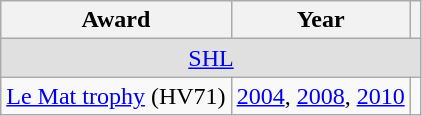<table class="wikitable">
<tr>
<th>Award</th>
<th>Year</th>
<th></th>
</tr>
<tr ALIGN="center" bgcolor="#e0e0e0">
<td colspan="3"><a href='#'>SHL</a></td>
</tr>
<tr>
<td><a href='#'>Le Mat trophy</a> (HV71)</td>
<td><a href='#'>2004</a>, <a href='#'>2008</a>, <a href='#'>2010</a></td>
<td></td>
</tr>
</table>
